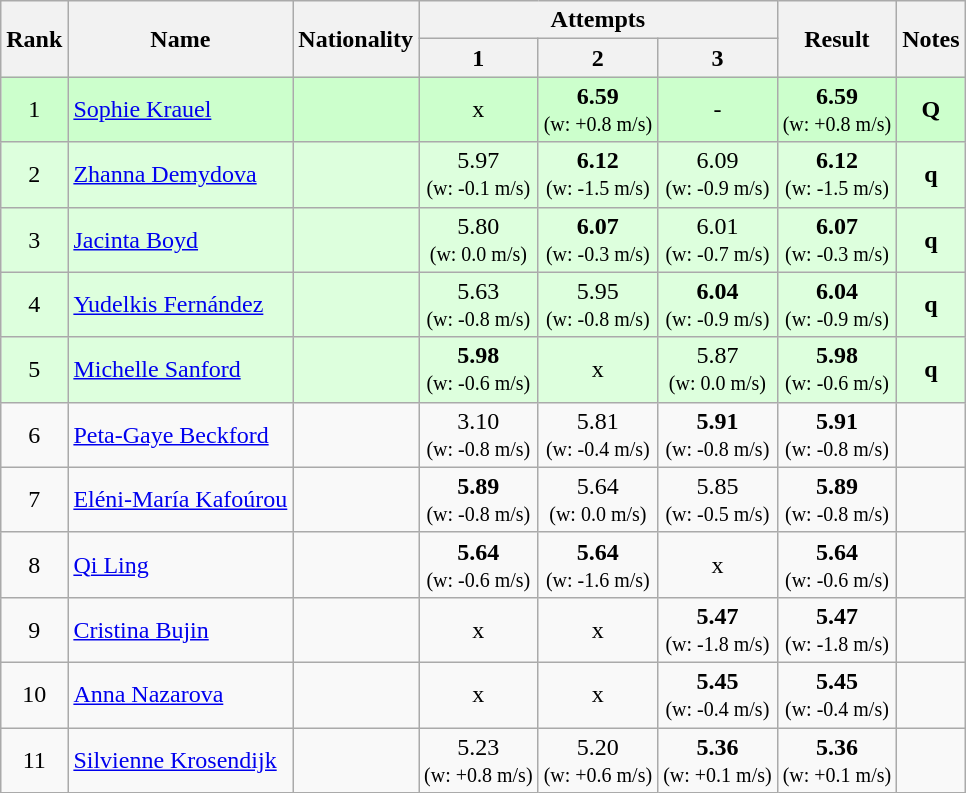<table class="wikitable sortable" style="text-align:center">
<tr>
<th rowspan=2>Rank</th>
<th rowspan=2>Name</th>
<th rowspan=2>Nationality</th>
<th colspan=3>Attempts</th>
<th rowspan=2>Result</th>
<th rowspan=2>Notes</th>
</tr>
<tr>
<th>1</th>
<th>2</th>
<th>3</th>
</tr>
<tr bgcolor=ccffcc>
<td>1</td>
<td align=left><a href='#'>Sophie Krauel</a></td>
<td align=left></td>
<td>x</td>
<td><strong>6.59</strong><br><small>(w: +0.8 m/s)</small></td>
<td>-</td>
<td><strong>6.59</strong> <br><small>(w: +0.8 m/s)</small></td>
<td><strong>Q</strong></td>
</tr>
<tr bgcolor=ddffdd>
<td>2</td>
<td align=left><a href='#'>Zhanna Demydova</a></td>
<td align=left></td>
<td>5.97<br><small>(w: -0.1 m/s)</small></td>
<td><strong>6.12</strong><br><small>(w: -1.5 m/s)</small></td>
<td>6.09<br><small>(w: -0.9 m/s)</small></td>
<td><strong>6.12</strong> <br><small>(w: -1.5 m/s)</small></td>
<td><strong>q</strong></td>
</tr>
<tr bgcolor=ddffdd>
<td>3</td>
<td align=left><a href='#'>Jacinta Boyd</a></td>
<td align=left></td>
<td>5.80<br><small>(w: 0.0 m/s)</small></td>
<td><strong>6.07</strong><br><small>(w: -0.3 m/s)</small></td>
<td>6.01<br><small>(w: -0.7 m/s)</small></td>
<td><strong>6.07</strong> <br><small>(w: -0.3 m/s)</small></td>
<td><strong>q</strong></td>
</tr>
<tr bgcolor=ddffdd>
<td>4</td>
<td align=left><a href='#'>Yudelkis Fernández</a></td>
<td align=left></td>
<td>5.63<br><small>(w: -0.8 m/s)</small></td>
<td>5.95<br><small>(w: -0.8 m/s)</small></td>
<td><strong>6.04</strong><br><small>(w: -0.9 m/s)</small></td>
<td><strong>6.04</strong> <br><small>(w: -0.9 m/s)</small></td>
<td><strong>q</strong></td>
</tr>
<tr bgcolor=ddffdd>
<td>5</td>
<td align=left><a href='#'>Michelle Sanford</a></td>
<td align=left></td>
<td><strong>5.98</strong><br><small>(w: -0.6 m/s)</small></td>
<td>x</td>
<td>5.87<br><small>(w: 0.0 m/s)</small></td>
<td><strong>5.98</strong> <br><small>(w: -0.6 m/s)</small></td>
<td><strong>q</strong></td>
</tr>
<tr>
<td>6</td>
<td align=left><a href='#'>Peta-Gaye Beckford</a></td>
<td align=left></td>
<td>3.10<br><small>(w: -0.8 m/s)</small></td>
<td>5.81<br><small>(w: -0.4 m/s)</small></td>
<td><strong>5.91</strong><br><small>(w: -0.8 m/s)</small></td>
<td><strong>5.91</strong> <br><small>(w: -0.8 m/s)</small></td>
<td></td>
</tr>
<tr>
<td>7</td>
<td align=left><a href='#'>Eléni-María Kafoúrou</a></td>
<td align=left></td>
<td><strong>5.89</strong><br><small>(w: -0.8 m/s)</small></td>
<td>5.64<br><small>(w: 0.0 m/s)</small></td>
<td>5.85<br><small>(w: -0.5 m/s)</small></td>
<td><strong>5.89</strong> <br><small>(w: -0.8 m/s)</small></td>
<td></td>
</tr>
<tr>
<td>8</td>
<td align=left><a href='#'>Qi Ling</a></td>
<td align=left></td>
<td><strong>5.64</strong><br><small>(w: -0.6 m/s)</small></td>
<td><strong>5.64</strong><br><small>(w: -1.6 m/s)</small></td>
<td>x</td>
<td><strong>5.64</strong> <br><small>(w: -0.6 m/s)</small></td>
<td></td>
</tr>
<tr>
<td>9</td>
<td align=left><a href='#'>Cristina Bujin</a></td>
<td align=left></td>
<td>x</td>
<td>x</td>
<td><strong>5.47</strong><br><small>(w: -1.8 m/s)</small></td>
<td><strong>5.47</strong> <br><small>(w: -1.8 m/s)</small></td>
<td></td>
</tr>
<tr>
<td>10</td>
<td align=left><a href='#'>Anna Nazarova</a></td>
<td align=left></td>
<td>x</td>
<td>x</td>
<td><strong>5.45</strong><br><small>(w: -0.4 m/s)</small></td>
<td><strong>5.45</strong> <br><small>(w: -0.4 m/s)</small></td>
<td></td>
</tr>
<tr>
<td>11</td>
<td align=left><a href='#'>Silvienne Krosendijk</a></td>
<td align=left></td>
<td>5.23<br><small>(w: +0.8 m/s)</small></td>
<td>5.20<br><small>(w: +0.6 m/s)</small></td>
<td><strong>5.36</strong><br><small>(w: +0.1 m/s)</small></td>
<td><strong>5.36</strong> <br><small>(w: +0.1 m/s)</small></td>
<td></td>
</tr>
</table>
